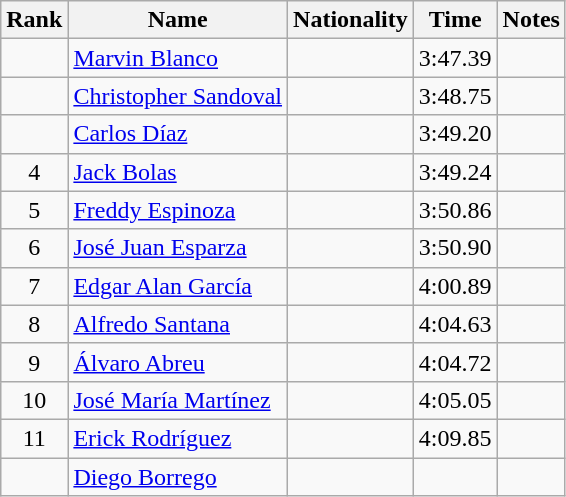<table class="wikitable sortable" style="text-align:center">
<tr>
<th>Rank</th>
<th>Name</th>
<th>Nationality</th>
<th>Time</th>
<th>Notes</th>
</tr>
<tr>
<td></td>
<td align=left><a href='#'>Marvin Blanco</a></td>
<td></td>
<td>3:47.39</td>
<td></td>
</tr>
<tr>
<td></td>
<td align=left><a href='#'>Christopher Sandoval</a></td>
<td></td>
<td>3:48.75</td>
<td></td>
</tr>
<tr>
<td></td>
<td align=left><a href='#'>Carlos Díaz</a></td>
<td></td>
<td>3:49.20</td>
<td></td>
</tr>
<tr>
<td>4</td>
<td align=left><a href='#'>Jack Bolas</a></td>
<td></td>
<td>3:49.24</td>
<td></td>
</tr>
<tr>
<td>5</td>
<td align=left><a href='#'>Freddy Espinoza</a></td>
<td></td>
<td>3:50.86</td>
<td></td>
</tr>
<tr>
<td>6</td>
<td align=left><a href='#'>José Juan Esparza</a></td>
<td></td>
<td>3:50.90</td>
<td></td>
</tr>
<tr>
<td>7</td>
<td align=left><a href='#'>Edgar Alan García</a></td>
<td></td>
<td>4:00.89</td>
<td></td>
</tr>
<tr>
<td>8</td>
<td align=left><a href='#'>Alfredo Santana</a></td>
<td></td>
<td>4:04.63</td>
<td></td>
</tr>
<tr>
<td>9</td>
<td align=left><a href='#'>Álvaro Abreu</a></td>
<td></td>
<td>4:04.72</td>
<td></td>
</tr>
<tr>
<td>10</td>
<td align=left><a href='#'>José María Martínez</a></td>
<td></td>
<td>4:05.05</td>
<td></td>
</tr>
<tr>
<td>11</td>
<td align=left><a href='#'>Erick Rodríguez</a></td>
<td></td>
<td>4:09.85</td>
<td></td>
</tr>
<tr>
<td></td>
<td align=left><a href='#'>Diego Borrego</a></td>
<td></td>
<td></td>
<td></td>
</tr>
</table>
